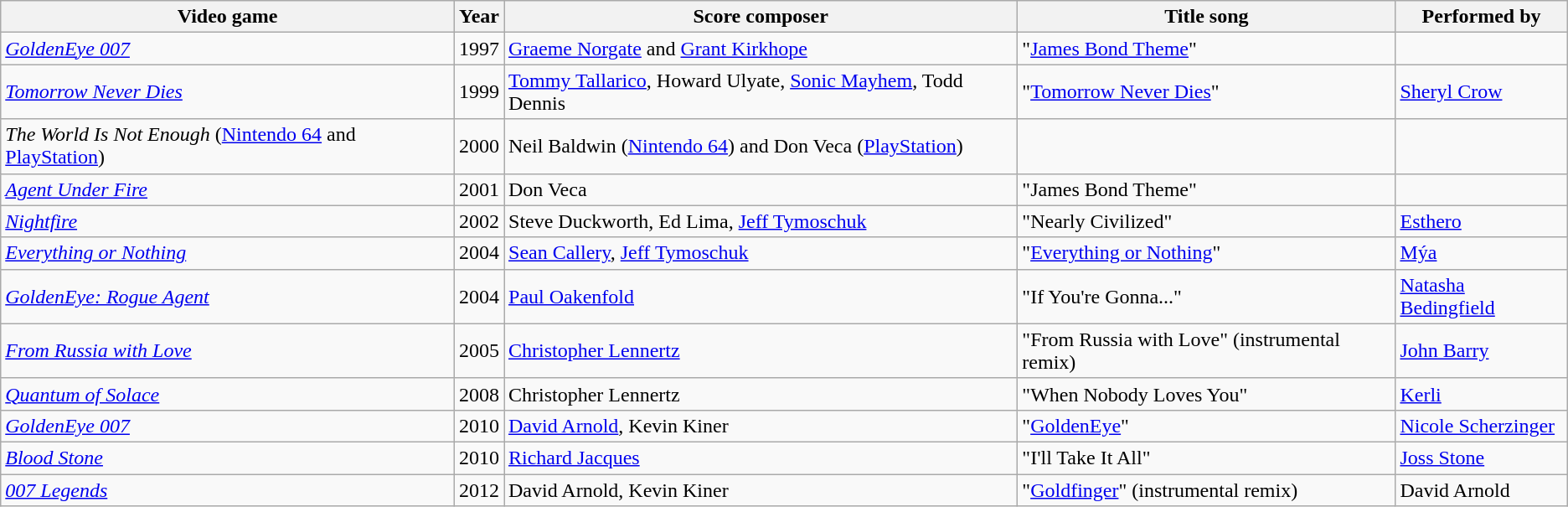<table class="wikitable">
<tr>
<th>Video game</th>
<th>Year</th>
<th>Score composer</th>
<th>Title song</th>
<th>Performed by</th>
</tr>
<tr>
<td><em><a href='#'>GoldenEye 007</a></em></td>
<td>1997</td>
<td><a href='#'>Graeme Norgate</a> and <a href='#'>Grant Kirkhope</a></td>
<td>"<a href='#'>James Bond Theme</a>"</td>
<td></td>
</tr>
<tr>
<td><em><a href='#'>Tomorrow Never Dies</a></em></td>
<td>1999</td>
<td><a href='#'>Tommy Tallarico</a>, Howard Ulyate, <a href='#'>Sonic Mayhem</a>, Todd Dennis</td>
<td>"<a href='#'>Tomorrow Never Dies</a>"</td>
<td><a href='#'>Sheryl Crow</a></td>
</tr>
<tr>
<td><em>The World Is Not Enough</em> (<a href='#'>Nintendo 64</a> and <a href='#'>PlayStation</a>)</td>
<td>2000</td>
<td>Neil Baldwin (<a href='#'>Nintendo 64</a>) and Don Veca (<a href='#'>PlayStation</a>)</td>
<td></td>
<td></td>
</tr>
<tr>
<td><em><a href='#'>Agent Under Fire</a></em></td>
<td>2001</td>
<td>Don Veca</td>
<td>"James Bond Theme"</td>
<td></td>
</tr>
<tr>
<td><em><a href='#'>Nightfire</a></em></td>
<td>2002</td>
<td>Steve Duckworth, Ed Lima, <a href='#'>Jeff Tymoschuk</a></td>
<td>"Nearly Civilized"</td>
<td><a href='#'>Esthero</a></td>
</tr>
<tr>
<td><em><a href='#'>Everything or Nothing</a></em></td>
<td>2004</td>
<td><a href='#'>Sean Callery</a>, <a href='#'>Jeff Tymoschuk</a></td>
<td>"<a href='#'>Everything or Nothing</a>"</td>
<td><a href='#'>Mýa</a></td>
</tr>
<tr>
<td><em><a href='#'>GoldenEye: Rogue Agent</a></em></td>
<td>2004</td>
<td><a href='#'>Paul Oakenfold</a></td>
<td>"If You're Gonna..."</td>
<td><a href='#'>Natasha Bedingfield</a></td>
</tr>
<tr>
<td><em><a href='#'>From Russia with Love</a></em></td>
<td>2005</td>
<td><a href='#'>Christopher Lennertz</a></td>
<td>"From Russia with Love" (instrumental remix)</td>
<td><a href='#'>John Barry</a></td>
</tr>
<tr>
<td><em><a href='#'>Quantum of Solace</a></em></td>
<td>2008</td>
<td>Christopher Lennertz</td>
<td>"When Nobody Loves You"</td>
<td><a href='#'>Kerli</a></td>
</tr>
<tr>
<td><em><a href='#'>GoldenEye 007</a></em></td>
<td>2010</td>
<td><a href='#'>David Arnold</a>, Kevin Kiner</td>
<td>"<a href='#'>GoldenEye</a>"</td>
<td><a href='#'>Nicole Scherzinger</a></td>
</tr>
<tr>
<td><em><a href='#'>Blood Stone</a></em></td>
<td>2010</td>
<td><a href='#'>Richard Jacques</a></td>
<td>"I'll Take It All"</td>
<td><a href='#'>Joss Stone</a></td>
</tr>
<tr>
<td><em><a href='#'>007 Legends</a></em></td>
<td>2012</td>
<td>David Arnold, Kevin Kiner</td>
<td>"<a href='#'>Goldfinger</a>" (instrumental remix)</td>
<td>David Arnold</td>
</tr>
</table>
